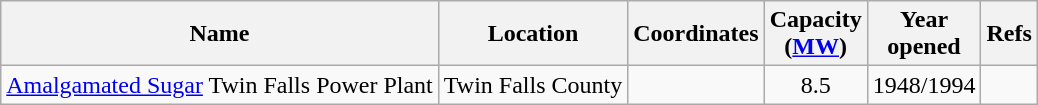<table class="wikitable sortable">
<tr>
<th>Name</th>
<th>Location</th>
<th>Coordinates</th>
<th>Capacity<br>(<a href='#'>MW</a>)</th>
<th>Year<br>opened</th>
<th>Refs</th>
</tr>
<tr>
<td><a href='#'>Amalgamated Sugar</a> Twin Falls Power Plant</td>
<td>Twin Falls County</td>
<td></td>
<td align="center">8.5</td>
<td align="center">1948/1994</td>
<td></td>
</tr>
</table>
